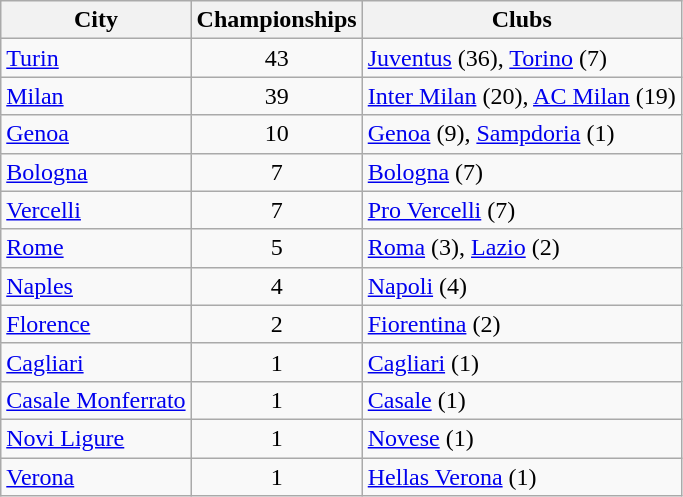<table class="wikitable">
<tr>
<th>City</th>
<th>Championships</th>
<th>Clubs</th>
</tr>
<tr>
<td><a href='#'>Turin</a></td>
<td style="text-align: center;">43</td>
<td><a href='#'>Juventus</a> (36), <a href='#'>Torino</a> (7)</td>
</tr>
<tr>
<td><a href='#'>Milan</a></td>
<td style="text-align: center;">39</td>
<td><a href='#'>Inter Milan</a> (20), <a href='#'>AC Milan</a> (19)</td>
</tr>
<tr>
<td><a href='#'>Genoa</a></td>
<td style="text-align: center;">10</td>
<td><a href='#'>Genoa</a> (9), <a href='#'>Sampdoria</a> (1)</td>
</tr>
<tr>
<td><a href='#'>Bologna</a></td>
<td style="text-align: center;">7</td>
<td><a href='#'>Bologna</a> (7)</td>
</tr>
<tr>
<td><a href='#'>Vercelli</a></td>
<td style="text-align: center;">7</td>
<td><a href='#'>Pro Vercelli</a> (7)</td>
</tr>
<tr>
<td><a href='#'>Rome</a></td>
<td style="text-align: center;">5</td>
<td><a href='#'>Roma</a> (3), <a href='#'>Lazio</a> (2)</td>
</tr>
<tr>
<td><a href='#'>Naples</a></td>
<td style="text-align: center;">4</td>
<td><a href='#'>Napoli</a> (4)</td>
</tr>
<tr>
<td><a href='#'>Florence</a></td>
<td style="text-align: center;">2</td>
<td><a href='#'>Fiorentina</a> (2)</td>
</tr>
<tr>
<td><a href='#'>Cagliari</a></td>
<td style="text-align: center;">1</td>
<td><a href='#'>Cagliari</a> (1)</td>
</tr>
<tr>
<td><a href='#'>Casale Monferrato</a></td>
<td style="text-align: center;">1</td>
<td><a href='#'>Casale</a> (1)</td>
</tr>
<tr>
<td><a href='#'>Novi Ligure</a></td>
<td style="text-align: center;">1</td>
<td><a href='#'>Novese</a> (1)</td>
</tr>
<tr>
<td><a href='#'>Verona</a></td>
<td style="text-align: center;">1</td>
<td><a href='#'>Hellas Verona</a> (1)</td>
</tr>
</table>
